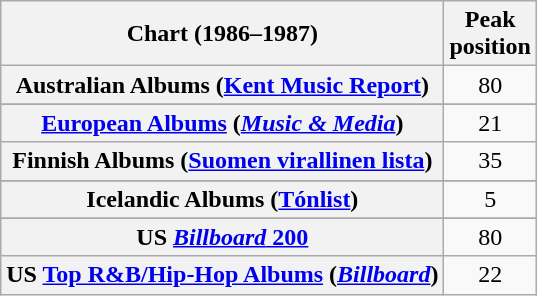<table class="wikitable sortable plainrowheaders" style="text-align:center">
<tr>
<th scope="col">Chart (1986–1987)</th>
<th scope="col">Peak<br>position</th>
</tr>
<tr>
<th scope="row">Australian Albums (<a href='#'>Kent Music Report</a>)</th>
<td>80</td>
</tr>
<tr>
</tr>
<tr>
<th scope="row"><a href='#'>European Albums</a> (<em><a href='#'>Music & Media</a></em>)</th>
<td>21</td>
</tr>
<tr>
<th scope="row">Finnish Albums (<a href='#'>Suomen virallinen lista</a>)</th>
<td>35</td>
</tr>
<tr>
</tr>
<tr>
<th scope="row">Icelandic Albums (<a href='#'>Tónlist</a>)</th>
<td>5</td>
</tr>
<tr>
</tr>
<tr>
</tr>
<tr>
</tr>
<tr>
</tr>
<tr>
<th scope="row">US <a href='#'><em>Billboard</em> 200</a></th>
<td>80</td>
</tr>
<tr>
<th scope="row">US <a href='#'>Top R&B/Hip-Hop Albums</a> (<em><a href='#'>Billboard</a></em>)</th>
<td>22</td>
</tr>
</table>
